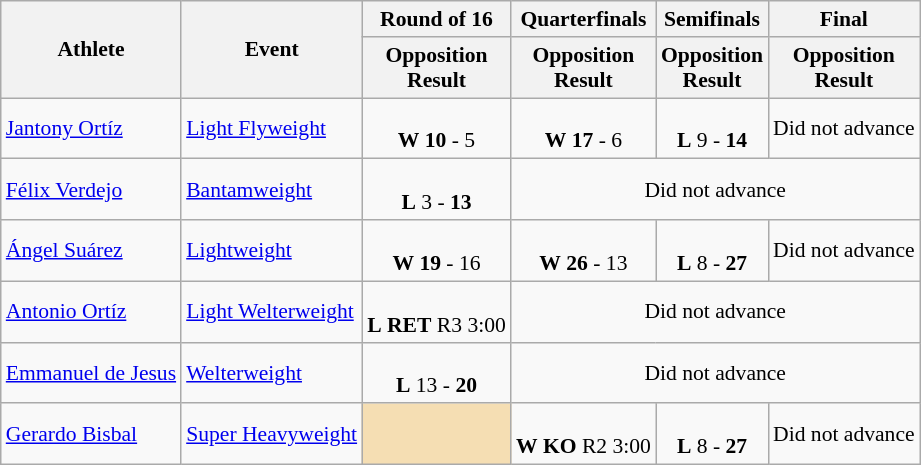<table class="wikitable" border="1" style="font-size:90%">
<tr>
<th rowspan=2>Athlete</th>
<th rowspan=2>Event</th>
<th>Round of 16</th>
<th>Quarterfinals</th>
<th>Semifinals</th>
<th>Final</th>
</tr>
<tr>
<th>Opposition<br>Result</th>
<th>Opposition<br>Result</th>
<th>Opposition<br>Result</th>
<th>Opposition<br>Result</th>
</tr>
<tr>
<td><a href='#'>Jantony Ortíz</a></td>
<td><a href='#'>Light Flyweight</a></td>
<td align=center><br><strong>W</strong> <strong>10</strong> - 5</td>
<td align=center><br><strong>W</strong> <strong>17</strong> - 6</td>
<td align=center><br><strong>L</strong> 9 - <strong>14</strong><br></td>
<td align=center colspan="7">Did not advance</td>
</tr>
<tr>
<td><a href='#'>Félix Verdejo</a></td>
<td><a href='#'>Bantamweight</a></td>
<td align=center><br><strong>L</strong> 3 - <strong>13</strong></td>
<td align=center colspan="7">Did not advance</td>
</tr>
<tr>
<td><a href='#'>Ángel Suárez</a></td>
<td><a href='#'>Lightweight</a></td>
<td align=center><br><strong>W</strong> <strong>19</strong> - 16</td>
<td align=center><br><strong>W</strong> <strong>26</strong> - 13</td>
<td align=center><br><strong>L</strong> 8 - <strong>27</strong><br></td>
<td align=center colspan="7">Did not advance</td>
</tr>
<tr>
<td><a href='#'>Antonio Ortíz</a></td>
<td><a href='#'>Light Welterweight</a></td>
<td align=center><br><strong>L</strong> <strong>RET</strong> R3 3:00</td>
<td align=center colspan="7">Did not advance</td>
</tr>
<tr>
<td><a href='#'>Emmanuel de Jesus</a></td>
<td><a href='#'>Welterweight</a></td>
<td align=center><br><strong>L</strong> 13 - <strong>20</strong></td>
<td align=center colspan="7">Did not advance</td>
</tr>
<tr>
<td><a href='#'>Gerardo Bisbal</a></td>
<td><a href='#'>Super Heavyweight</a></td>
<td bgcolor=wheat></td>
<td align=center><br><strong>W</strong> <strong>KO</strong> R2 3:00</td>
<td align=center><br><strong>L</strong> 8 - <strong>27</strong><br></td>
<td align=center colspan="7">Did not advance</td>
</tr>
</table>
